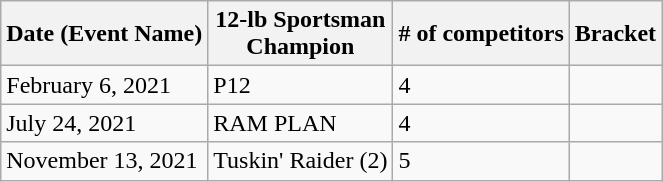<table class="wikitable mw-collapsible mw-collapsed">
<tr>
<th>Date (Event Name)</th>
<th>12-lb Sportsman<br>Champion</th>
<th># of competitors</th>
<th>Bracket</th>
</tr>
<tr>
<td>February 6, 2021</td>
<td>P12</td>
<td>4</td>
<td></td>
</tr>
<tr>
<td>July 24, 2021</td>
<td>RAM PLAN</td>
<td>4</td>
<td></td>
</tr>
<tr>
<td>November 13, 2021</td>
<td>Tuskin' Raider (2)</td>
<td>5</td>
<td></td>
</tr>
</table>
